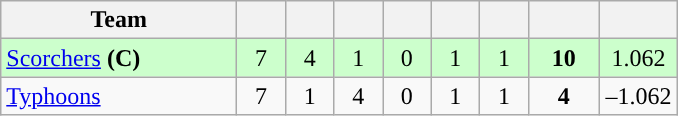<table class="wikitable" style="text-align:center">
<tr>
<th width="150">Team</th>
<th width="25"></th>
<th width="25"></th>
<th width="25"></th>
<th width="25"></th>
<th width="25"></th>
<th width="25"></th>
<th width="40"></th>
<th width="45"></th>
</tr>
<tr style="background:#cfc">
<td style="text-align:left"><a href='#'>Scorchers</a> <strong>(C)</strong></td>
<td>7</td>
<td>4</td>
<td>1</td>
<td>0</td>
<td>1</td>
<td>1</td>
<td><strong>10</strong></td>
<td>1.062</td>
</tr>
<tr>
<td style="text-align:left"><a href='#'>Typhoons</a></td>
<td>7</td>
<td>1</td>
<td>4</td>
<td>0</td>
<td>1</td>
<td>1</td>
<td><strong>4</strong></td>
<td>–1.062</td>
</tr>
</table>
